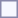<table style="border:1px solid #8888aa; background-color:#f7f8ff; padding:5px; font-size:95%; margin: 0px 12px 12px 0px;">
</table>
